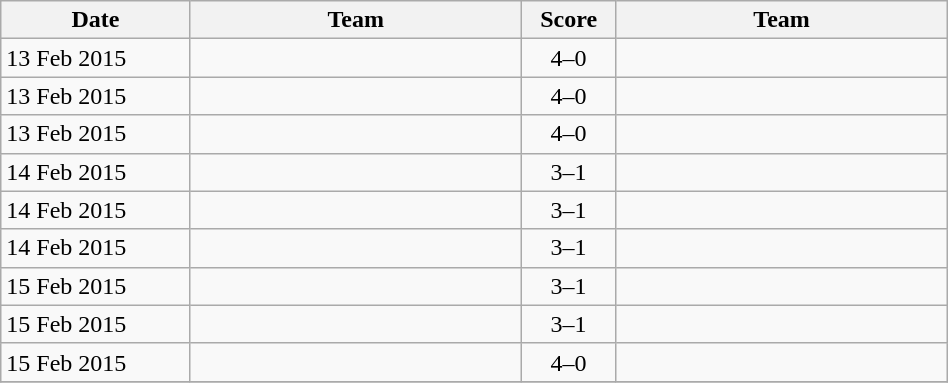<table class="wikitable" width=50%>
<tr>
<th width=20%>Date</th>
<th width=35%>Team</th>
<th width=10%>Score</th>
<th width=35%>Team</th>
</tr>
<tr>
<td>13 Feb 2015</td>
<td style="text-align:right;"></td>
<td style="text-align:center;">4–0</td>
<td></td>
</tr>
<tr>
<td>13 Feb 2015</td>
<td style="text-align:right;"></td>
<td style="text-align:center;">4–0</td>
<td></td>
</tr>
<tr>
<td>13 Feb 2015</td>
<td style="text-align:right;"></td>
<td style="text-align:center;">4–0</td>
<td></td>
</tr>
<tr>
<td>14 Feb 2015</td>
<td style="text-align:right;"></td>
<td style="text-align:center;">3–1</td>
<td></td>
</tr>
<tr>
<td>14 Feb 2015</td>
<td style="text-align:right;"></td>
<td style="text-align:center;">3–1</td>
<td></td>
</tr>
<tr>
<td>14 Feb 2015</td>
<td style="text-align:right;"></td>
<td style="text-align:center;">3–1</td>
<td></td>
</tr>
<tr>
<td>15 Feb 2015</td>
<td style="text-align:right;"></td>
<td style="text-align:center;">3–1</td>
<td></td>
</tr>
<tr>
<td>15 Feb 2015</td>
<td style="text-align:right;"></td>
<td style="text-align:center;">3–1</td>
<td></td>
</tr>
<tr>
<td>15 Feb 2015</td>
<td style="text-align:right;"></td>
<td style="text-align:center;">4–0</td>
<td></td>
</tr>
<tr>
</tr>
</table>
